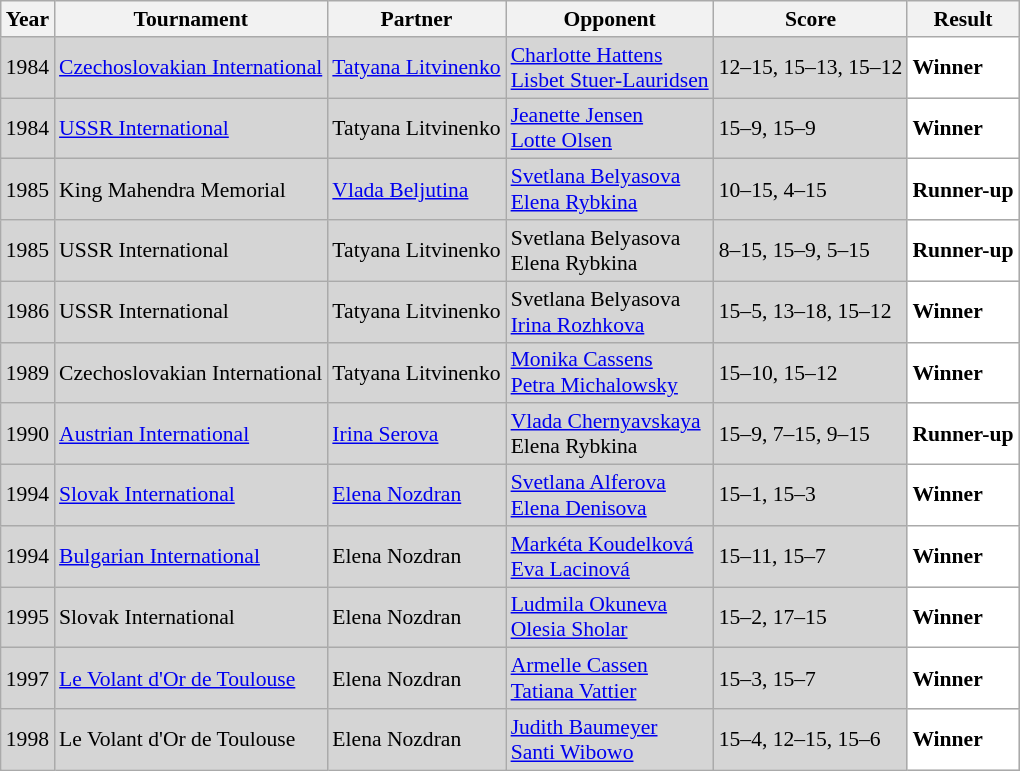<table class="sortable wikitable" style="font-size: 90%;">
<tr>
<th>Year</th>
<th>Tournament</th>
<th>Partner</th>
<th>Opponent</th>
<th>Score</th>
<th>Result</th>
</tr>
<tr style="background:#D5D5D5">
<td align="center">1984</td>
<td align="left"><a href='#'>Czechoslovakian International</a></td>
<td align="left"> <a href='#'>Tatyana Litvinenko</a></td>
<td align="left"> <a href='#'>Charlotte Hattens</a> <br>  <a href='#'>Lisbet Stuer-Lauridsen</a></td>
<td align="left">12–15, 15–13, 15–12</td>
<td style="text-align:left; background:white"> <strong>Winner</strong></td>
</tr>
<tr style="background:#D5D5D5">
<td align="center">1984</td>
<td align="left"><a href='#'>USSR International</a></td>
<td align="left"> Tatyana Litvinenko</td>
<td align="left"> <a href='#'>Jeanette Jensen</a> <br>  <a href='#'>Lotte Olsen</a></td>
<td align="left">15–9, 15–9</td>
<td style="text-align:left; background:white"> <strong>Winner</strong></td>
</tr>
<tr style="background:#D5D5D5">
<td align="center">1985</td>
<td align="left">King Mahendra Memorial</td>
<td align="left"> <a href='#'>Vlada Beljutina</a></td>
<td align="left"> <a href='#'>Svetlana Belyasova</a> <br>  <a href='#'>Elena Rybkina</a></td>
<td align="left">10–15, 4–15</td>
<td style="text-align:left; background:white"> <strong>Runner-up</strong></td>
</tr>
<tr style="background:#D5D5D5">
<td align="center">1985</td>
<td align="left">USSR International</td>
<td align="left"> Tatyana Litvinenko</td>
<td align="left"> Svetlana Belyasova <br>  Elena Rybkina</td>
<td align="left">8–15, 15–9, 5–15</td>
<td style="text-align:left; background:white"> <strong>Runner-up</strong></td>
</tr>
<tr style="background:#D5D5D5">
<td align="center">1986</td>
<td align="left">USSR International</td>
<td align="left"> Tatyana Litvinenko</td>
<td align="left"> Svetlana Belyasova <br>  <a href='#'>Irina Rozhkova</a></td>
<td align="left">15–5, 13–18, 15–12</td>
<td style="text-align:left; background:white"> <strong>Winner</strong></td>
</tr>
<tr style="background:#D5D5D5">
<td align="center">1989</td>
<td align="left">Czechoslovakian International</td>
<td align="left"> Tatyana Litvinenko</td>
<td align="left"> <a href='#'>Monika Cassens</a> <br>  <a href='#'>Petra Michalowsky</a></td>
<td align="left">15–10, 15–12</td>
<td style="text-align:left; background:white"> <strong>Winner</strong></td>
</tr>
<tr style="background:#D5D5D5">
<td align="center">1990</td>
<td align="left"><a href='#'>Austrian International</a></td>
<td align="left"> <a href='#'>Irina Serova</a></td>
<td align="left"> <a href='#'>Vlada Chernyavskaya</a> <br>  Elena Rybkina</td>
<td align="left">15–9, 7–15, 9–15</td>
<td style="text-align:left; background:white"> <strong>Runner-up</strong></td>
</tr>
<tr style="background:#D5D5D5">
<td align="center">1994</td>
<td align="left"><a href='#'>Slovak International</a></td>
<td align="left"> <a href='#'>Elena Nozdran</a></td>
<td align="left"> <a href='#'>Svetlana Alferova</a><br> <a href='#'>Elena Denisova</a></td>
<td align="left">15–1, 15–3</td>
<td style="text-align:left; background:white"> <strong>Winner</strong></td>
</tr>
<tr style="background:#D5D5D5">
<td align="center">1994</td>
<td align="left"><a href='#'>Bulgarian International</a></td>
<td align="left"> Elena Nozdran</td>
<td align="left"> <a href='#'>Markéta Koudelková</a><br> <a href='#'>Eva Lacinová</a></td>
<td align="left">15–11, 15–7</td>
<td style="text-align:left; background:white"> <strong>Winner</strong></td>
</tr>
<tr style="background:#D5D5D5">
<td align="center">1995</td>
<td align="left">Slovak International</td>
<td align="left"> Elena Nozdran</td>
<td align="left"> <a href='#'>Ludmila Okuneva</a><br> <a href='#'>Olesia Sholar</a></td>
<td align="left">15–2, 17–15</td>
<td style="text-align:left; background:white"> <strong>Winner</strong></td>
</tr>
<tr style="background:#D5D5D5">
<td align="center">1997</td>
<td align="left"><a href='#'>Le Volant d'Or de Toulouse</a></td>
<td align="left"> Elena Nozdran</td>
<td align="left"> <a href='#'>Armelle Cassen</a><br> <a href='#'>Tatiana Vattier</a></td>
<td align="left">15–3, 15–7</td>
<td style="text-align:left; background:white"> <strong>Winner</strong></td>
</tr>
<tr style="background:#D5D5D5">
<td align="center">1998</td>
<td align="left">Le Volant d'Or de Toulouse</td>
<td align="left"> Elena Nozdran</td>
<td align="left"> <a href='#'>Judith Baumeyer</a><br> <a href='#'>Santi Wibowo</a></td>
<td align="left">15–4, 12–15, 15–6</td>
<td style="text-align:left; background:white"> <strong>Winner</strong></td>
</tr>
</table>
